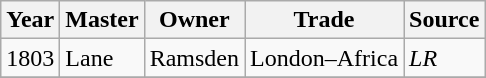<table class=" wikitable">
<tr>
<th>Year</th>
<th>Master</th>
<th>Owner</th>
<th>Trade</th>
<th>Source</th>
</tr>
<tr>
<td>1803</td>
<td>Lane</td>
<td>Ramsden</td>
<td>London–Africa</td>
<td><em>LR</em></td>
</tr>
<tr>
</tr>
</table>
